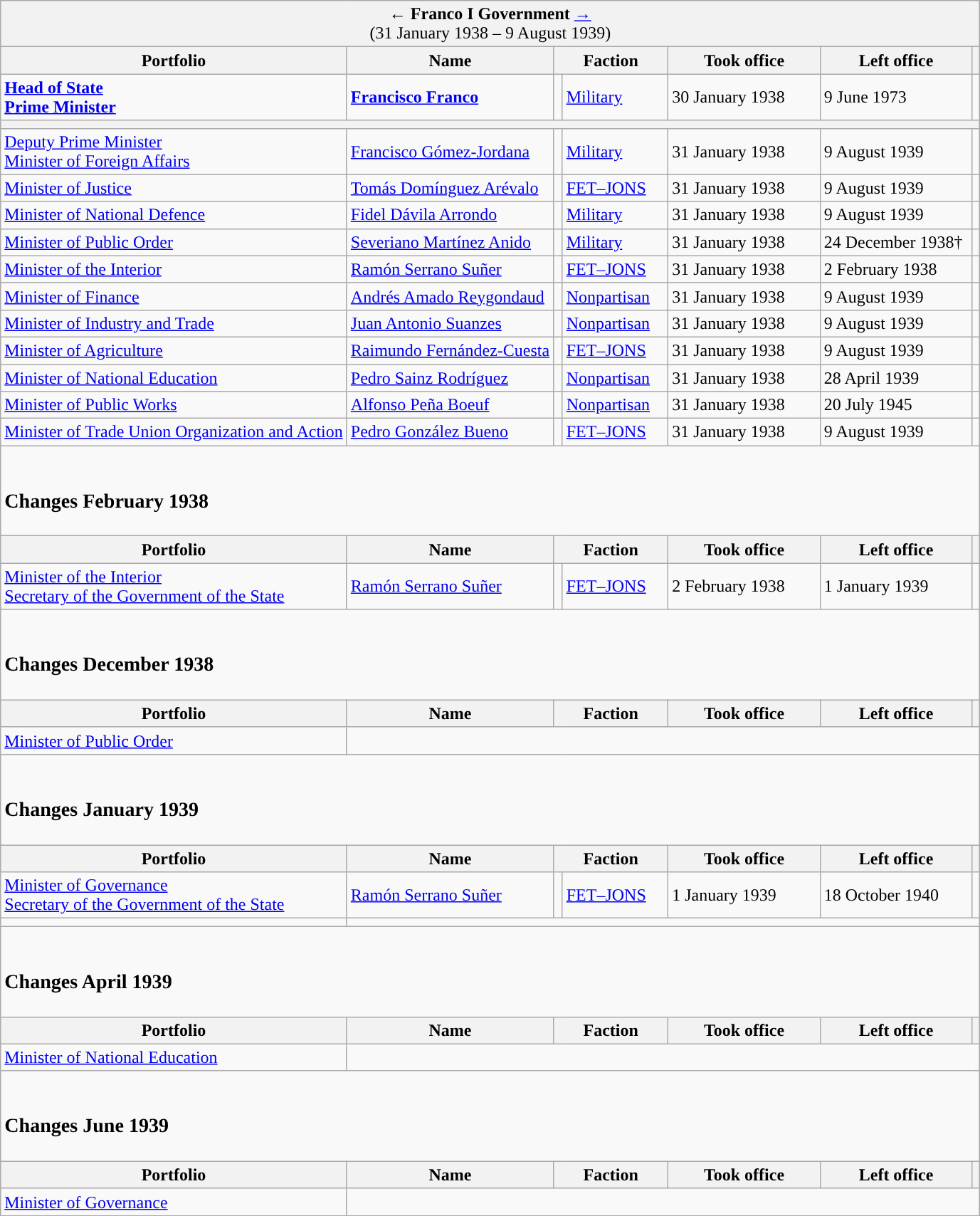<table class="wikitable">
<tr>
<td colspan="7" bgcolor="#F2F2F2" align="center">← <strong>Franco I Government</strong> <a href='#'>→</a><br>(31 January 1938 – 9 August 1939)</td>
</tr>
<tr>
<th>Portfolio</th>
<th>Name</th>
<th width="100px" colspan="2">Faction</th>
<th width="135px">Took office</th>
<th width="135px">Left office</th>
<th></th>
</tr>
<tr>
<td><strong><a href='#'>Head of State</a><br><a href='#'>Prime Minister</a></strong></td>
<td><strong><a href='#'>Francisco Franco</a></strong></td>
<td width="1" style="background-color:"></td>
<td><a href='#'>Military</a></td>
<td>30 January 1938</td>
<td>9 June 1973</td>
<td align="center"><br></td>
</tr>
<tr>
<th colspan="7"></th>
</tr>
<tr>
<td><a href='#'>Deputy Prime Minister</a><br><a href='#'>Minister of Foreign Affairs</a></td>
<td><a href='#'>Francisco Gómez-Jordana</a></td>
<td style="background-color:"></td>
<td><a href='#'>Military</a></td>
<td>31 January 1938</td>
<td>9 August 1939</td>
<td align="center"><br></td>
</tr>
<tr>
<td><a href='#'>Minister of Justice</a></td>
<td><a href='#'>Tomás Domínguez Arévalo</a></td>
<td style="background-color:"></td>
<td><a href='#'>FET–JONS</a></td>
<td>31 January 1938</td>
<td>9 August 1939</td>
<td align="center"></td>
</tr>
<tr>
<td><a href='#'>Minister of National Defence</a></td>
<td><a href='#'>Fidel Dávila Arrondo</a></td>
<td style="background-color:"></td>
<td><a href='#'>Military</a></td>
<td>31 January 1938</td>
<td>9 August 1939</td>
<td align="center"></td>
</tr>
<tr>
<td><a href='#'>Minister of Public Order</a></td>
<td><a href='#'>Severiano Martínez Anido</a></td>
<td style="background-color:"></td>
<td><a href='#'>Military</a></td>
<td>31 January 1938</td>
<td>24 December 1938†</td>
<td align="center"></td>
</tr>
<tr>
<td><a href='#'>Minister of the Interior</a></td>
<td><a href='#'>Ramón Serrano Suñer</a></td>
<td style="background-color:"></td>
<td><a href='#'>FET–JONS</a></td>
<td>31 January 1938</td>
<td>2 February 1938</td>
<td align="center"></td>
</tr>
<tr>
<td><a href='#'>Minister of Finance</a></td>
<td><a href='#'>Andrés Amado Reygondaud</a></td>
<td style="background-color:"></td>
<td><a href='#'>Nonpartisan</a></td>
<td>31 January 1938</td>
<td>9 August 1939</td>
<td align="center"></td>
</tr>
<tr>
<td><a href='#'>Minister of Industry and Trade</a></td>
<td><a href='#'>Juan Antonio Suanzes</a></td>
<td style="background-color:"></td>
<td><a href='#'>Nonpartisan</a></td>
<td>31 January 1938</td>
<td>9 August 1939</td>
<td align="center"></td>
</tr>
<tr>
<td><a href='#'>Minister of Agriculture</a></td>
<td><a href='#'>Raimundo Fernández-Cuesta</a></td>
<td style="background-color:"></td>
<td><a href='#'>FET–JONS</a></td>
<td>31 January 1938</td>
<td>9 August 1939</td>
<td align="center"></td>
</tr>
<tr>
<td><a href='#'>Minister of National Education</a></td>
<td><a href='#'>Pedro Sainz Rodríguez</a></td>
<td style="background-color:"></td>
<td><a href='#'>Nonpartisan</a></td>
<td>31 January 1938</td>
<td>28 April 1939</td>
<td align="center"></td>
</tr>
<tr>
<td><a href='#'>Minister of Public Works</a></td>
<td><a href='#'>Alfonso Peña Boeuf</a></td>
<td style="background-color:"></td>
<td><a href='#'>Nonpartisan</a></td>
<td>31 January 1938</td>
<td>20 July 1945</td>
<td align="center"></td>
</tr>
<tr>
<td><a href='#'>Minister of Trade Union Organization and Action</a></td>
<td><a href='#'>Pedro González Bueno</a></td>
<td style="background-color:"></td>
<td><a href='#'>FET–JONS</a></td>
<td>31 January 1938</td>
<td>9 August 1939</td>
<td align="center"></td>
</tr>
<tr>
<td colspan="7"><br><h3>Changes February 1938</h3></td>
</tr>
<tr>
<th>Portfolio</th>
<th>Name</th>
<th colspan="2">Faction</th>
<th>Took office</th>
<th>Left office</th>
<th></th>
</tr>
<tr>
<td><a href='#'>Minister of the Interior</a><br><a href='#'>Secretary of the Government of the State</a></td>
<td><a href='#'>Ramón Serrano Suñer</a></td>
<td style="background-color:"></td>
<td><a href='#'>FET–JONS</a></td>
<td>2 February 1938</td>
<td>1 January 1939</td>
<td align="center"></td>
</tr>
<tr>
<td colspan="7"><br><h3>Changes December 1938</h3></td>
</tr>
<tr>
<th>Portfolio</th>
<th>Name</th>
<th colspan="2">Faction</th>
<th>Took office</th>
<th>Left office</th>
<th></th>
</tr>
<tr>
<td><a href='#'>Minister of Public Order</a></td>
<td colspan="6"></td>
</tr>
<tr>
<td colspan="7"><br><h3>Changes January 1939</h3></td>
</tr>
<tr>
<th>Portfolio</th>
<th>Name</th>
<th colspan="2">Faction</th>
<th>Took office</th>
<th>Left office</th>
<th></th>
</tr>
<tr>
<td><a href='#'>Minister of Governance</a><br><a href='#'>Secretary of the Government of the State</a></td>
<td><a href='#'>Ramón Serrano Suñer</a></td>
<td style="background-color:"></td>
<td><a href='#'>FET–JONS</a></td>
<td>1 January 1939</td>
<td>18 October 1940</td>
<td align="center"></td>
</tr>
<tr>
<td></td>
<td colspan="6"></td>
</tr>
<tr>
<td colspan="7"><br><h3>Changes April 1939</h3></td>
</tr>
<tr>
<th>Portfolio</th>
<th>Name</th>
<th colspan="2">Faction</th>
<th>Took office</th>
<th>Left office</th>
<th></th>
</tr>
<tr>
<td><a href='#'>Minister of National Education</a></td>
<td colspan="6"></td>
</tr>
<tr>
<td colspan="7"><br><h3>Changes June 1939</h3></td>
</tr>
<tr>
<th>Portfolio</th>
<th>Name</th>
<th colspan="2">Faction</th>
<th>Took office</th>
<th>Left office</th>
<th></th>
</tr>
<tr>
<td><a href='#'>Minister of Governance</a></td>
<td colspan="6"></td>
</tr>
</table>
